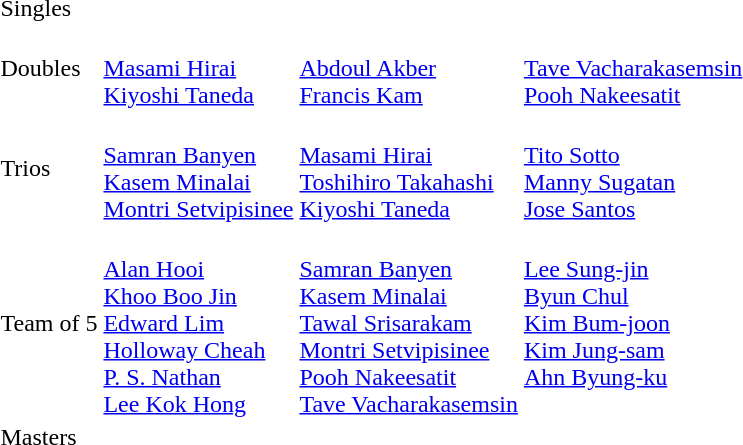<table>
<tr>
<td>Singles</td>
<td></td>
<td></td>
<td></td>
</tr>
<tr>
<td>Doubles</td>
<td><br><a href='#'>Masami Hirai</a><br><a href='#'>Kiyoshi Taneda</a></td>
<td><br><a href='#'>Abdoul Akber</a><br><a href='#'>Francis Kam</a></td>
<td><br><a href='#'>Tave Vacharakasemsin</a><br><a href='#'>Pooh Nakeesatit</a></td>
</tr>
<tr>
<td>Trios</td>
<td><br><a href='#'>Samran Banyen</a><br><a href='#'>Kasem Minalai</a><br><a href='#'>Montri Setvipisinee</a></td>
<td><br><a href='#'>Masami Hirai</a><br><a href='#'>Toshihiro Takahashi</a><br><a href='#'>Kiyoshi Taneda</a></td>
<td><br><a href='#'>Tito Sotto</a><br><a href='#'>Manny Sugatan</a><br><a href='#'>Jose Santos</a></td>
</tr>
<tr>
<td>Team of 5</td>
<td><br><a href='#'>Alan Hooi</a><br><a href='#'>Khoo Boo Jin</a><br><a href='#'>Edward Lim</a><br><a href='#'>Holloway Cheah</a><br><a href='#'>P. S. Nathan</a><br><a href='#'>Lee Kok Hong</a></td>
<td><br><a href='#'>Samran Banyen</a><br><a href='#'>Kasem Minalai</a><br><a href='#'>Tawal Srisarakam</a><br><a href='#'>Montri Setvipisinee</a><br><a href='#'>Pooh Nakeesatit</a><br><a href='#'>Tave Vacharakasemsin</a></td>
<td valign=top><br><a href='#'>Lee Sung-jin</a><br><a href='#'>Byun Chul</a><br><a href='#'>Kim Bum-joon</a><br><a href='#'>Kim Jung-sam</a><br><a href='#'>Ahn Byung-ku</a></td>
</tr>
<tr>
<td>Masters</td>
<td></td>
<td></td>
<td></td>
</tr>
</table>
